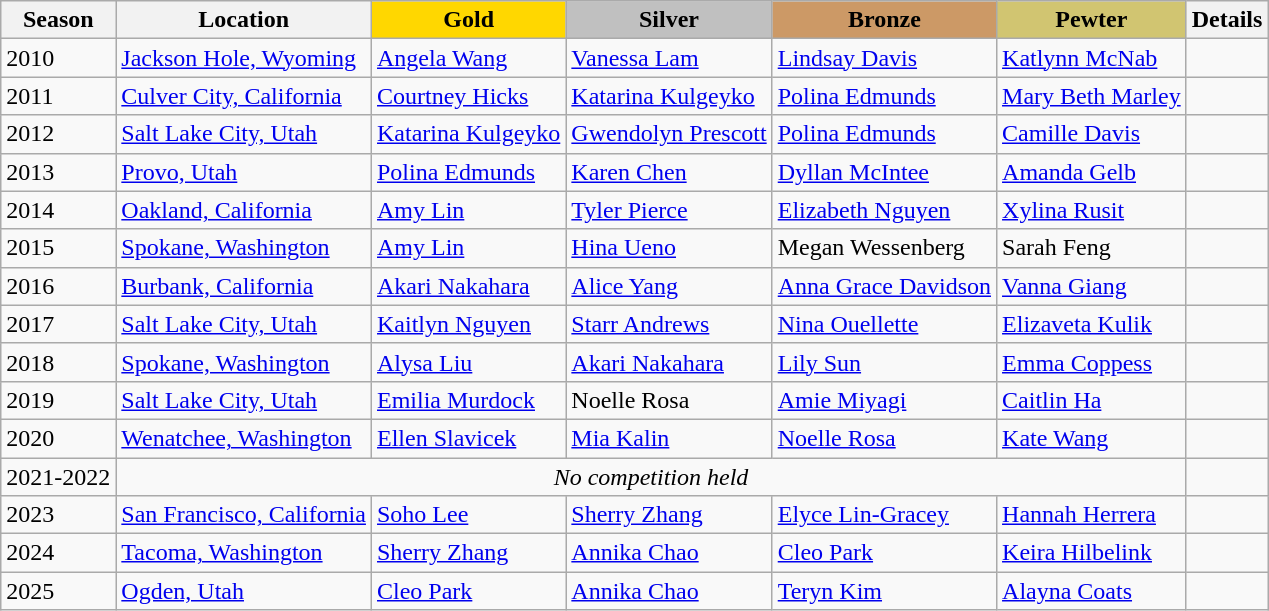<table class="wikitable">
<tr>
<th>Season</th>
<th>Location</th>
<td align=center bgcolor=gold><strong>Gold</strong></td>
<td align=center bgcolor=silver><strong>Silver</strong></td>
<td align=center bgcolor=cc9966><strong>Bronze</strong></td>
<td align=center bgcolor=d1c571><strong>Pewter</strong></td>
<th>Details</th>
</tr>
<tr>
<td>2010</td>
<td><a href='#'>Jackson Hole, Wyoming</a></td>
<td><a href='#'>Angela Wang</a></td>
<td><a href='#'>Vanessa Lam</a></td>
<td><a href='#'>Lindsay Davis</a></td>
<td><a href='#'>Katlynn McNab</a></td>
<td></td>
</tr>
<tr>
<td>2011</td>
<td><a href='#'>Culver City, California</a></td>
<td><a href='#'>Courtney Hicks</a></td>
<td><a href='#'>Katarina Kulgeyko</a></td>
<td><a href='#'>Polina Edmunds</a></td>
<td><a href='#'>Mary Beth Marley</a></td>
<td></td>
</tr>
<tr>
<td>2012</td>
<td><a href='#'>Salt Lake City, Utah</a></td>
<td><a href='#'>Katarina Kulgeyko</a></td>
<td><a href='#'>Gwendolyn Prescott</a></td>
<td><a href='#'>Polina Edmunds</a></td>
<td><a href='#'>Camille Davis</a></td>
<td></td>
</tr>
<tr>
<td>2013</td>
<td><a href='#'>Provo, Utah</a></td>
<td><a href='#'>Polina Edmunds</a></td>
<td><a href='#'>Karen Chen</a></td>
<td><a href='#'>Dyllan McIntee</a></td>
<td><a href='#'>Amanda Gelb</a></td>
<td></td>
</tr>
<tr>
<td>2014</td>
<td><a href='#'>Oakland, California</a></td>
<td><a href='#'>Amy Lin</a></td>
<td><a href='#'>Tyler Pierce</a></td>
<td><a href='#'>Elizabeth Nguyen</a></td>
<td><a href='#'>Xylina Rusit</a></td>
<td></td>
</tr>
<tr>
<td>2015</td>
<td><a href='#'>Spokane, Washington</a></td>
<td><a href='#'>Amy Lin</a></td>
<td><a href='#'>Hina Ueno</a></td>
<td>Megan Wessenberg</td>
<td>Sarah Feng</td>
<td></td>
</tr>
<tr>
<td>2016</td>
<td><a href='#'>Burbank, California</a></td>
<td><a href='#'>Akari Nakahara</a></td>
<td><a href='#'>Alice Yang</a></td>
<td><a href='#'>Anna Grace Davidson</a></td>
<td><a href='#'>Vanna Giang</a></td>
<td></td>
</tr>
<tr>
<td>2017</td>
<td><a href='#'>Salt Lake City, Utah</a></td>
<td><a href='#'>Kaitlyn Nguyen</a></td>
<td><a href='#'>Starr Andrews</a></td>
<td><a href='#'>Nina Ouellette</a></td>
<td><a href='#'>Elizaveta Kulik</a></td>
<td></td>
</tr>
<tr>
<td>2018</td>
<td><a href='#'>Spokane, Washington</a></td>
<td><a href='#'>Alysa Liu</a></td>
<td><a href='#'>Akari Nakahara</a></td>
<td><a href='#'>Lily Sun</a></td>
<td><a href='#'>Emma Coppess</a></td>
<td></td>
</tr>
<tr>
<td>2019</td>
<td><a href='#'>Salt Lake City, Utah</a></td>
<td><a href='#'>Emilia Murdock</a></td>
<td>Noelle Rosa</td>
<td><a href='#'>Amie Miyagi</a></td>
<td><a href='#'>Caitlin Ha</a></td>
<td></td>
</tr>
<tr>
<td>2020</td>
<td><a href='#'>Wenatchee, Washington</a></td>
<td><a href='#'>Ellen Slavicek</a></td>
<td><a href='#'>Mia Kalin</a></td>
<td><a href='#'>Noelle Rosa</a></td>
<td><a href='#'> Kate Wang</a></td>
<td></td>
</tr>
<tr>
<td>2021-2022</td>
<td colspan="5" align="center"><em>No competition held</em></td>
<td></td>
</tr>
<tr>
<td>2023</td>
<td><a href='#'>San Francisco, California</a></td>
<td><a href='#'>Soho Lee</a></td>
<td><a href='#'>Sherry Zhang</a></td>
<td><a href='#'>Elyce Lin-Gracey</a></td>
<td><a href='#'>Hannah Herrera</a></td>
<td></td>
</tr>
<tr>
<td>2024</td>
<td><a href='#'>Tacoma, Washington</a></td>
<td><a href='#'>Sherry Zhang</a></td>
<td><a href='#'>Annika Chao</a></td>
<td><a href='#'>Cleo Park</a></td>
<td><a href='#'>Keira Hilbelink</a></td>
<td></td>
</tr>
<tr>
<td>2025</td>
<td><a href='#'>Ogden, Utah</a></td>
<td><a href='#'>Cleo Park</a></td>
<td><a href='#'>Annika Chao</a></td>
<td><a href='#'>Teryn Kim</a></td>
<td><a href='#'>Alayna Coats</a></td>
<td></td>
</tr>
</table>
